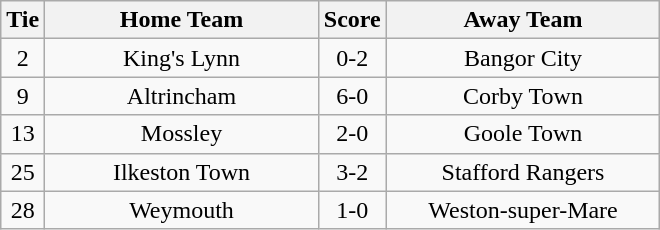<table class="wikitable" style="text-align:center;">
<tr>
<th width=20>Tie</th>
<th width=175>Home Team</th>
<th width=20>Score</th>
<th width=175>Away Team</th>
</tr>
<tr>
<td>2</td>
<td>King's Lynn</td>
<td>0-2</td>
<td>Bangor City</td>
</tr>
<tr>
<td>9</td>
<td>Altrincham</td>
<td>6-0</td>
<td>Corby Town</td>
</tr>
<tr>
<td>13</td>
<td>Mossley</td>
<td>2-0</td>
<td>Goole Town</td>
</tr>
<tr>
<td>25</td>
<td>Ilkeston Town</td>
<td>3-2</td>
<td>Stafford Rangers</td>
</tr>
<tr>
<td>28</td>
<td>Weymouth</td>
<td>1-0</td>
<td>Weston-super-Mare</td>
</tr>
</table>
